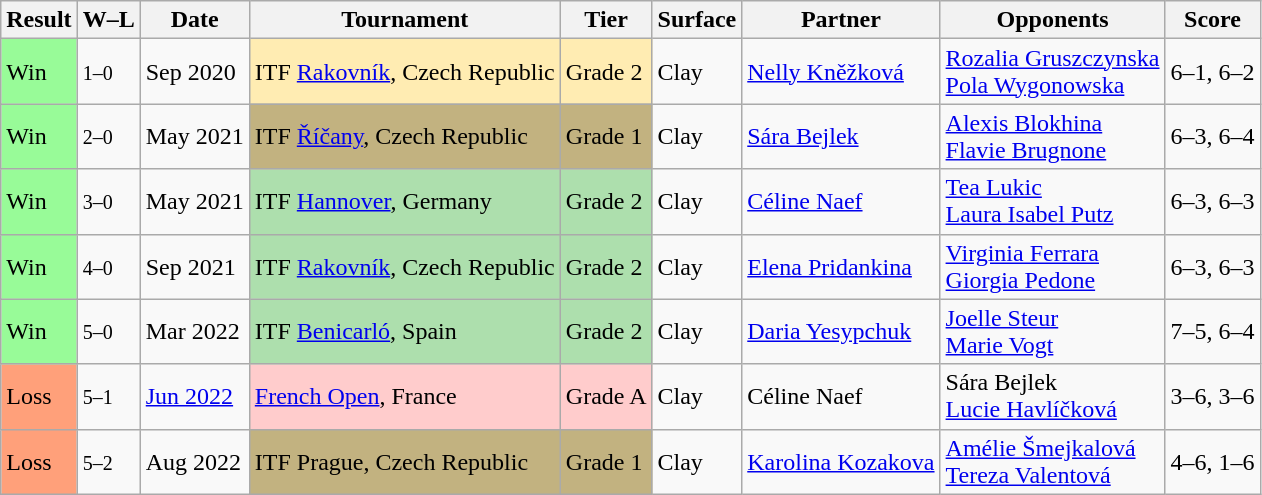<table class="sortable wikitable">
<tr>
<th>Result</th>
<th class="unsortable">W–L</th>
<th>Date</th>
<th>Tournament</th>
<th>Tier</th>
<th>Surface</th>
<th>Partner</th>
<th>Opponents</th>
<th class="unsortable">Score</th>
</tr>
<tr>
<td bgcolor="98FB98">Win</td>
<td><small>1–0</small></td>
<td>Sep 2020</td>
<td bgcolor="ffecb2">ITF <a href='#'>Rakovník</a>, Czech Republic</td>
<td bgcolor="ffecb2">Grade 2</td>
<td>Clay</td>
<td> <a href='#'>Nelly Kněžková</a></td>
<td> <a href='#'>Rozalia Gruszczynska</a> <br>  <a href='#'>Pola Wygonowska</a></td>
<td>6–1, 6–2</td>
</tr>
<tr>
<td bgcolor="98FB98">Win</td>
<td><small>2–0</small></td>
<td>May 2021</td>
<td bgcolor="C2B280">ITF <a href='#'>Říčany</a>, Czech Republic</td>
<td bgcolor="C2B280">Grade 1</td>
<td>Clay</td>
<td> <a href='#'>Sára Bejlek</a></td>
<td> <a href='#'>Alexis Blokhina</a> <br>  <a href='#'>Flavie Brugnone</a></td>
<td>6–3, 6–4</td>
</tr>
<tr>
<td bgcolor="98FB98">Win</td>
<td><small>3–0</small></td>
<td>May 2021</td>
<td bgcolor="addfad">ITF <a href='#'>Hannover</a>, Germany</td>
<td bgcolor="addfad">Grade 2</td>
<td>Clay</td>
<td> <a href='#'>Céline Naef</a></td>
<td> <a href='#'>Tea Lukic</a> <br>  <a href='#'>Laura Isabel Putz</a></td>
<td>6–3, 6–3</td>
</tr>
<tr>
<td bgcolor="98FB98">Win</td>
<td><small>4–0</small></td>
<td>Sep 2021</td>
<td bgcolor="addfad">ITF <a href='#'>Rakovník</a>, Czech Republic</td>
<td bgcolor="addfad">Grade 2</td>
<td>Clay</td>
<td> <a href='#'>Elena Pridankina</a></td>
<td> <a href='#'>Virginia Ferrara</a> <br>  <a href='#'>Giorgia Pedone</a></td>
<td>6–3, 6–3</td>
</tr>
<tr>
<td bgcolor="98FB98">Win</td>
<td><small>5–0</small></td>
<td>Mar 2022</td>
<td bgcolor="addfad">ITF <a href='#'>Benicarló</a>, Spain</td>
<td bgcolor="addfad">Grade 2</td>
<td>Clay</td>
<td> <a href='#'>Daria Yesypchuk</a></td>
<td> <a href='#'>Joelle Steur</a> <br>  <a href='#'>Marie Vogt</a></td>
<td>7–5, 6–4</td>
</tr>
<tr>
<td bgcolor="ffa07a">Loss</td>
<td><small>5–1</small></td>
<td><a href='#'>Jun 2022</a></td>
<td bgcolor="#fcc"><a href='#'>French Open</a>, France</td>
<td bgcolor="#fcc">Grade A</td>
<td>Clay</td>
<td> Céline Naef</td>
<td> Sára Bejlek <br>  <a href='#'>Lucie Havlíčková</a></td>
<td>3–6, 3–6</td>
</tr>
<tr>
<td bgcolor="ffa07a">Loss</td>
<td><small>5–2</small></td>
<td>Aug 2022</td>
<td bgcolor="C2B280">ITF Prague, Czech Republic</td>
<td bgcolor="C2B280">Grade 1</td>
<td>Clay</td>
<td> <a href='#'>Karolina Kozakova</a></td>
<td> <a href='#'>Amélie Šmejkalová</a> <br>  <a href='#'>Tereza Valentová</a></td>
<td>4–6, 1–6</td>
</tr>
</table>
